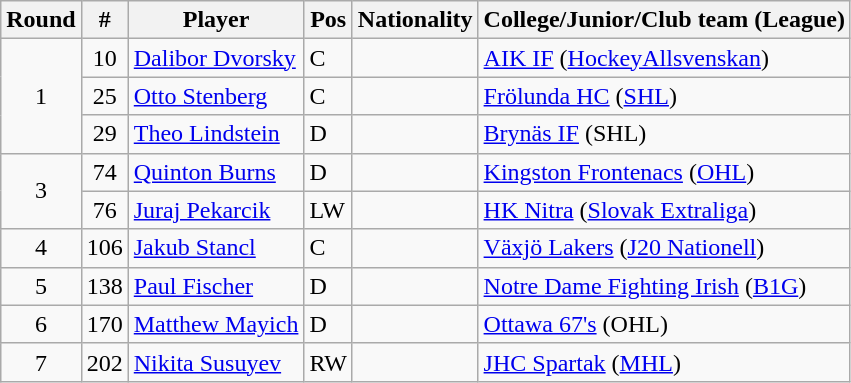<table class="wikitable">
<tr>
<th>Round</th>
<th>#</th>
<th>Player</th>
<th>Pos</th>
<th>Nationality</th>
<th>College/Junior/Club team (League)</th>
</tr>
<tr>
<td rowspan=3 style="text-align:center;">1</td>
<td style="text-align:center;">10</td>
<td><a href='#'>Dalibor Dvorsky</a></td>
<td>C</td>
<td></td>
<td><a href='#'>AIK IF</a> (<a href='#'>HockeyAllsvenskan</a>)</td>
</tr>
<tr>
<td style="text-align:center;">25</td>
<td><a href='#'>Otto Stenberg</a></td>
<td>C</td>
<td></td>
<td><a href='#'>Frölunda HC</a> (<a href='#'>SHL</a>)</td>
</tr>
<tr>
<td style="text-align:center;">29</td>
<td><a href='#'>Theo Lindstein</a></td>
<td>D</td>
<td></td>
<td><a href='#'>Brynäs IF</a> (SHL)</td>
</tr>
<tr>
<td rowspan=2 style="text-align:center;">3</td>
<td style="text-align:center;">74</td>
<td><a href='#'>Quinton Burns</a></td>
<td>D</td>
<td></td>
<td><a href='#'>Kingston Frontenacs</a> (<a href='#'>OHL</a>)</td>
</tr>
<tr>
<td style="text-align:center;">76</td>
<td><a href='#'>Juraj Pekarcik</a></td>
<td>LW</td>
<td></td>
<td><a href='#'>HK Nitra</a> (<a href='#'>Slovak Extraliga</a>)</td>
</tr>
<tr>
<td style="text-align:center;">4</td>
<td style="text-align:center;">106</td>
<td><a href='#'>Jakub Stancl</a></td>
<td>C</td>
<td></td>
<td><a href='#'>Växjö Lakers</a> (<a href='#'>J20 Nationell</a>)</td>
</tr>
<tr>
<td style="text-align:center;">5</td>
<td style="text-align:center;">138</td>
<td><a href='#'>Paul Fischer</a></td>
<td>D</td>
<td></td>
<td><a href='#'>Notre Dame Fighting Irish</a> (<a href='#'>B1G</a>)</td>
</tr>
<tr>
<td style="text-align:center;">6</td>
<td style="text-align:center;">170</td>
<td><a href='#'>Matthew Mayich</a></td>
<td>D</td>
<td></td>
<td><a href='#'>Ottawa 67's</a> (OHL)</td>
</tr>
<tr>
<td style="text-align:center;">7</td>
<td style="text-align:center;">202</td>
<td><a href='#'>Nikita Susuyev</a></td>
<td>RW</td>
<td></td>
<td><a href='#'>JHC Spartak</a> (<a href='#'>MHL</a>)</td>
</tr>
</table>
